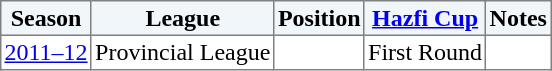<table border="1" cellpadding="2" style="border-collapse:collapse; text-align:center; font-size:normal;">
<tr style="background:#f0f6fa;">
<th>Season</th>
<th>League</th>
<th>Position</th>
<th><a href='#'>Hazfi Cup</a></th>
<th>Notes</th>
</tr>
<tr>
<td><a href='#'>2011–12</a></td>
<td>Provincial League</td>
<td></td>
<td>First Round</td>
<td></td>
</tr>
</table>
